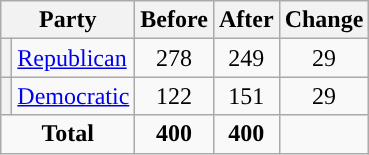<table class="wikitable" style="text-align:center;">
<tr>
<th colspan="2">Party</th>
<th>Before</th>
<th>After</th>
<th>Change</th>
</tr>
<tr>
<th style="background-color:"></th>
<td style="text-align:left;"><a href='#'>Republican</a></td>
<td>278</td>
<td>249</td>
<td> 29</td>
</tr>
<tr>
<th style="background-color:"></th>
<td style="text-align:left;"><a href='#'>Democratic</a></td>
<td>122</td>
<td>151</td>
<td> 29</td>
</tr>
<tr>
<td colspan="2"><strong>Total</strong></td>
<td><strong>400</strong></td>
<td><strong>400</strong></td>
<td></td>
</tr>
</table>
